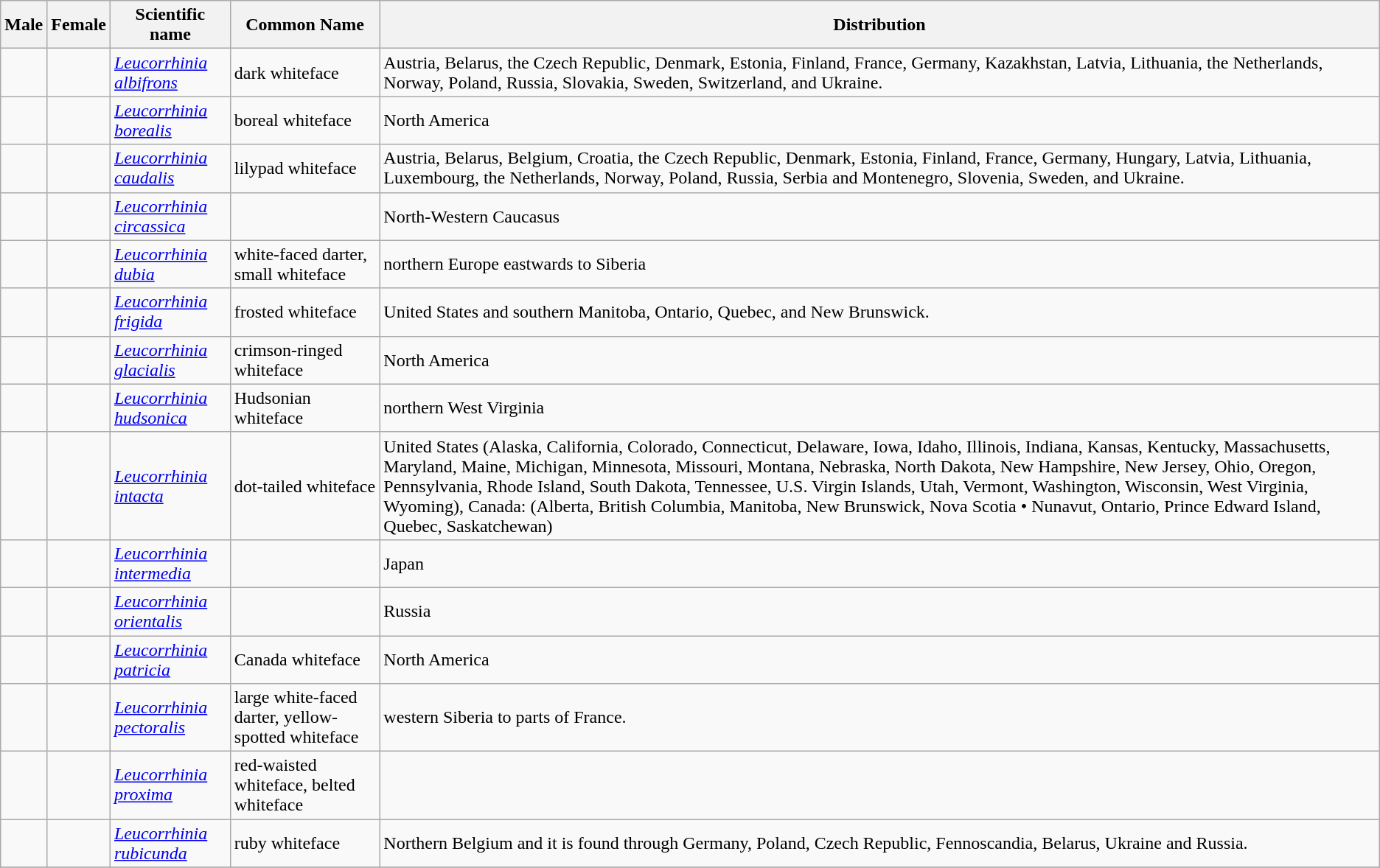<table class="wikitable">
<tr>
<th>Male</th>
<th>Female</th>
<th>Scientific name</th>
<th>Common Name</th>
<th>Distribution</th>
</tr>
<tr>
<td></td>
<td></td>
<td><em><a href='#'>Leucorrhinia albifrons</a></em> </td>
<td>dark whiteface</td>
<td>Austria, Belarus, the Czech Republic, Denmark, Estonia, Finland, France, Germany, Kazakhstan, Latvia, Lithuania, the Netherlands, Norway, Poland, Russia, Slovakia, Sweden, Switzerland, and Ukraine.</td>
</tr>
<tr>
<td></td>
<td></td>
<td><em><a href='#'>Leucorrhinia borealis</a></em> </td>
<td>boreal whiteface</td>
<td>North America</td>
</tr>
<tr>
<td></td>
<td></td>
<td><em><a href='#'>Leucorrhinia caudalis</a></em> </td>
<td>lilypad whiteface</td>
<td>Austria, Belarus, Belgium, Croatia, the Czech Republic, Denmark, Estonia, Finland, France, Germany, Hungary, Latvia, Lithuania, Luxembourg, the Netherlands, Norway, Poland, Russia, Serbia and Montenegro, Slovenia, Sweden, and Ukraine.</td>
</tr>
<tr>
<td></td>
<td></td>
<td><em><a href='#'>Leucorrhinia circassica</a></em> </td>
<td></td>
<td>North-Western Caucasus</td>
</tr>
<tr>
<td></td>
<td></td>
<td><em><a href='#'>Leucorrhinia dubia</a></em> </td>
<td>white-faced darter, small whiteface</td>
<td>northern Europe eastwards to Siberia</td>
</tr>
<tr>
<td></td>
<td></td>
<td><em><a href='#'>Leucorrhinia frigida</a></em> </td>
<td>frosted whiteface</td>
<td>United States and southern Manitoba, Ontario, Quebec, and New Brunswick.</td>
</tr>
<tr>
<td></td>
<td></td>
<td><em><a href='#'>Leucorrhinia glacialis</a></em> </td>
<td>crimson-ringed whiteface</td>
<td>North America</td>
</tr>
<tr>
<td></td>
<td></td>
<td><em><a href='#'>Leucorrhinia hudsonica</a></em> </td>
<td>Hudsonian whiteface</td>
<td>northern West Virginia</td>
</tr>
<tr>
<td></td>
<td></td>
<td><em><a href='#'>Leucorrhinia intacta</a></em> </td>
<td>dot-tailed whiteface</td>
<td>United States (Alaska, California, Colorado, Connecticut, Delaware, Iowa, Idaho, Illinois, Indiana, Kansas, Kentucky, Massachusetts, Maryland, Maine, Michigan, Minnesota, Missouri, Montana, Nebraska, North Dakota, New Hampshire, New Jersey, Ohio, Oregon, Pennsylvania, Rhode Island, South Dakota, Tennessee, U.S. Virgin Islands, Utah, Vermont, Washington, Wisconsin, West Virginia, Wyoming),  Canada: (Alberta, British Columbia, Manitoba, New Brunswick, Nova Scotia • Nunavut, Ontario, Prince Edward Island, Quebec, Saskatchewan)</td>
</tr>
<tr>
<td></td>
<td></td>
<td><em><a href='#'>Leucorrhinia intermedia</a></em> </td>
<td></td>
<td>Japan</td>
</tr>
<tr>
<td></td>
<td></td>
<td><em><a href='#'>Leucorrhinia orientalis</a></em> </td>
<td></td>
<td>Russia</td>
</tr>
<tr>
<td></td>
<td></td>
<td><em><a href='#'>Leucorrhinia patricia</a></em> </td>
<td>Canada whiteface</td>
<td>North America</td>
</tr>
<tr>
<td></td>
<td></td>
<td><em><a href='#'>Leucorrhinia pectoralis</a></em> </td>
<td>large white-faced darter, yellow-spotted whiteface</td>
<td>western Siberia to parts of France.</td>
</tr>
<tr>
<td></td>
<td></td>
<td><em><a href='#'>Leucorrhinia proxima</a></em> </td>
<td>red-waisted whiteface, belted whiteface</td>
<td></td>
</tr>
<tr>
<td></td>
<td></td>
<td><em><a href='#'>Leucorrhinia rubicunda</a></em> </td>
<td>ruby whiteface</td>
<td>Northern Belgium and it is found through Germany, Poland, Czech Republic, Fennoscandia, Belarus, Ukraine and Russia.</td>
</tr>
<tr>
</tr>
</table>
